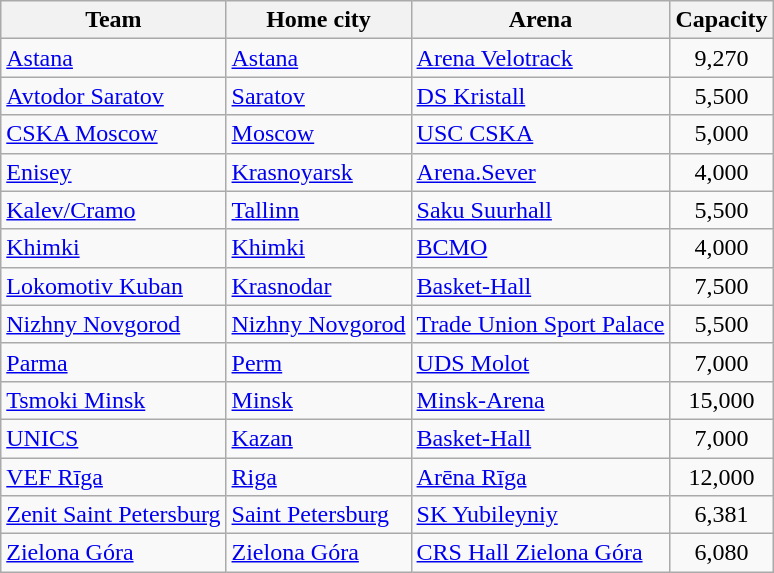<table class="wikitable sortable">
<tr>
<th>Team</th>
<th>Home city</th>
<th>Arena</th>
<th>Capacity</th>
</tr>
<tr>
<td> <a href='#'>Astana</a></td>
<td><a href='#'>Astana</a></td>
<td><a href='#'>Arena Velotrack</a></td>
<td style="text-align:center">9,270</td>
</tr>
<tr>
<td> <a href='#'>Avtodor Saratov</a></td>
<td><a href='#'>Saratov</a></td>
<td><a href='#'>DS Kristall</a></td>
<td style="text-align:center">5,500</td>
</tr>
<tr>
<td> <a href='#'>CSKA Moscow</a></td>
<td><a href='#'>Moscow</a></td>
<td><a href='#'>USC CSKA</a></td>
<td style="text-align:center">5,000</td>
</tr>
<tr>
<td> <a href='#'>Enisey</a></td>
<td><a href='#'>Krasnoyarsk</a></td>
<td><a href='#'>Arena.Sever</a></td>
<td style="text-align:center">4,000</td>
</tr>
<tr>
<td> <a href='#'>Kalev/Cramo</a></td>
<td><a href='#'>Tallinn</a></td>
<td><a href='#'>Saku Suurhall</a></td>
<td style="text-align:center">5,500</td>
</tr>
<tr>
<td> <a href='#'>Khimki</a></td>
<td><a href='#'>Khimki</a></td>
<td><a href='#'>BCMO</a></td>
<td style="text-align:center">4,000</td>
</tr>
<tr>
<td> <a href='#'>Lokomotiv Kuban</a></td>
<td><a href='#'>Krasnodar</a></td>
<td><a href='#'>Basket-Hall</a></td>
<td style="text-align:center">7,500</td>
</tr>
<tr>
<td> <a href='#'>Nizhny Novgorod</a></td>
<td><a href='#'>Nizhny Novgorod</a></td>
<td><a href='#'>Trade Union Sport Palace</a></td>
<td style="text-align:center">5,500</td>
</tr>
<tr>
<td> <a href='#'>Parma</a></td>
<td><a href='#'>Perm</a></td>
<td><a href='#'>UDS Molot</a></td>
<td style="text-align:center">7,000</td>
</tr>
<tr>
<td> <a href='#'>Tsmoki Minsk</a></td>
<td><a href='#'>Minsk</a></td>
<td><a href='#'>Minsk-Arena</a></td>
<td style="text-align:center">15,000</td>
</tr>
<tr>
<td> <a href='#'>UNICS</a></td>
<td><a href='#'>Kazan</a></td>
<td><a href='#'>Basket-Hall</a></td>
<td style="text-align:center">7,000</td>
</tr>
<tr>
<td> <a href='#'>VEF Rīga</a></td>
<td><a href='#'>Riga</a></td>
<td><a href='#'>Arēna Rīga</a></td>
<td style="text-align:center">12,000</td>
</tr>
<tr>
<td> <a href='#'>Zenit Saint Petersburg</a></td>
<td><a href='#'>Saint Petersburg</a></td>
<td><a href='#'>SK Yubileyniy</a></td>
<td style="text-align:center">6,381</td>
</tr>
<tr>
<td> <a href='#'>Zielona Góra</a></td>
<td><a href='#'>Zielona Góra</a></td>
<td><a href='#'>CRS Hall Zielona Góra</a></td>
<td align=center>6,080</td>
</tr>
</table>
